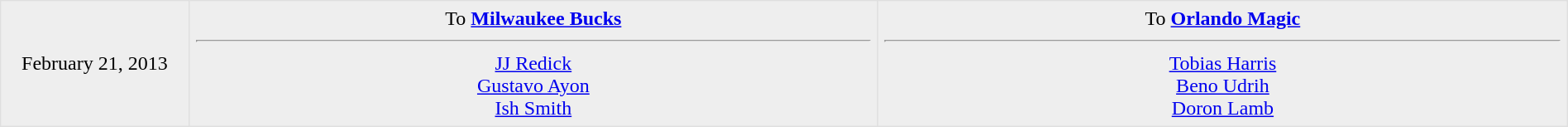<table border=1 style="border-collapse:collapse; text-align: center; width: 100%" bordercolor="#DFDFDF"  cellpadding="5">
<tr bgcolor="eeeeee">
<td style="width:12%">February 21, 2013</td>
<td style="width:44%" valign="top">To <strong><a href='#'>Milwaukee Bucks</a></strong><hr><a href='#'>JJ Redick</a><br><a href='#'>Gustavo Ayon</a><br><a href='#'>Ish Smith</a></td>
<td style="width:44%" valign="top">To <strong><a href='#'>Orlando Magic</a></strong><hr><a href='#'>Tobias Harris</a><br><a href='#'>Beno Udrih</a><br><a href='#'>Doron Lamb</a></td>
</tr>
</table>
